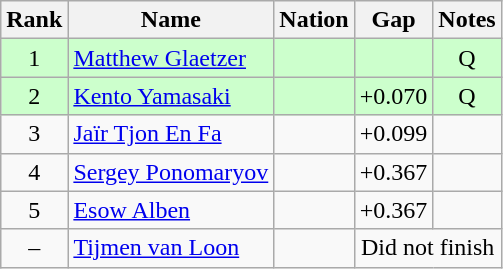<table class="wikitable sortable" style="text-align:center">
<tr>
<th>Rank</th>
<th>Name</th>
<th>Nation</th>
<th>Gap</th>
<th>Notes</th>
</tr>
<tr bgcolor=ccffcc>
<td>1</td>
<td align=left><a href='#'>Matthew Glaetzer</a></td>
<td align=left></td>
<td></td>
<td>Q</td>
</tr>
<tr bgcolor=ccffcc>
<td>2</td>
<td align=left><a href='#'>Kento Yamasaki</a></td>
<td align=left></td>
<td>+0.070</td>
<td>Q</td>
</tr>
<tr>
<td>3</td>
<td align=left><a href='#'>Jaïr Tjon En Fa</a></td>
<td align=left></td>
<td>+0.099</td>
<td></td>
</tr>
<tr>
<td>4</td>
<td align=left><a href='#'>Sergey Ponomaryov</a></td>
<td align=left></td>
<td>+0.367</td>
<td></td>
</tr>
<tr>
<td>5</td>
<td align=left><a href='#'>Esow Alben</a></td>
<td align=left></td>
<td>+0.367</td>
<td></td>
</tr>
<tr>
<td>–</td>
<td align=left><a href='#'>Tijmen van Loon</a></td>
<td align=left></td>
<td colspan=2>Did not finish</td>
</tr>
</table>
